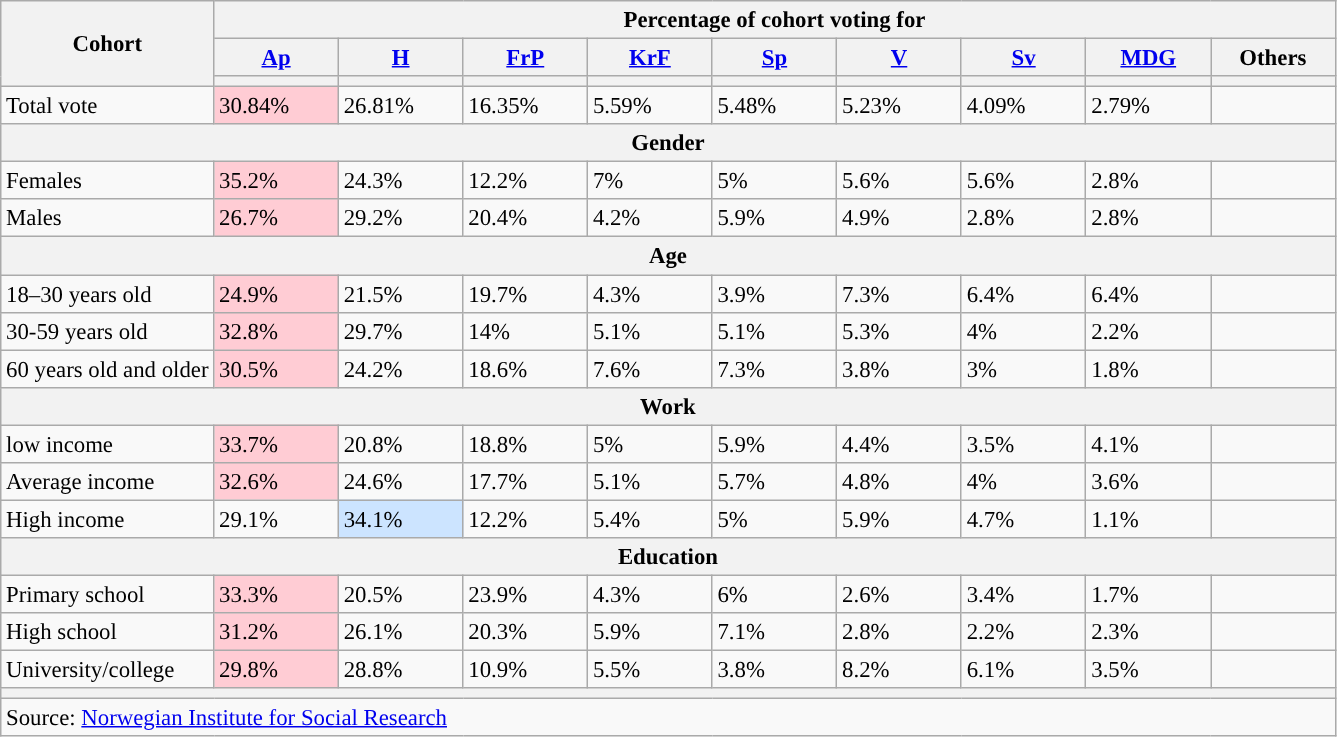<table class="wikitable" style="font-size:95%;">
<tr>
<th rowspan="3">Cohort</th>
<th colspan="9">Percentage of cohort voting for</th>
</tr>
<tr>
<th scope="col" style="width:5em;"><a href='#'>Ap</a></th>
<th scope="col" style="width:5em;"><a href='#'>H</a></th>
<th scope="col" style="width:5em;"><a href='#'>FrP</a></th>
<th scope="col" style="width:5em;"><a href='#'>KrF</a></th>
<th scope="col" style="width:5em;"><a href='#'>Sp</a></th>
<th scope="col" style="width:5em;"><a href='#'>V</a></th>
<th scope="col" style="width:5em;"><a href='#'>Sv</a></th>
<th scope="col" style="width:5em;"><a href='#'>MDG</a></th>
<th scope="col" style="width:5em;">Others</th>
</tr>
<tr>
<th style="background:"></th>
<th style="background:"></th>
<th style="background:"></th>
<th style="background:"></th>
<th style="background:"></th>
<th style="background:"></th>
<th style="background:"></th>
<th style="background:"></th>
<th style="background:"></th>
</tr>
<tr>
<td>Total vote</td>
<td style="background:#ffccd4;">30.84%</td>
<td>26.81%</td>
<td>16.35%</td>
<td>5.59%</td>
<td>5.48%</td>
<td>5.23%</td>
<td>4.09%</td>
<td>2.79%</td>
<td></td>
</tr>
<tr>
<th colspan="10">Gender</th>
</tr>
<tr>
<td>Females</td>
<td style="background:#ffccd4;">35.2%</td>
<td>24.3%</td>
<td>12.2%</td>
<td>7%</td>
<td>5%</td>
<td>5.6%</td>
<td>5.6%</td>
<td>2.8%</td>
<td></td>
</tr>
<tr>
<td>Males</td>
<td style="background:#ffccd4;">26.7%</td>
<td>29.2%</td>
<td>20.4%</td>
<td>4.2%</td>
<td>5.9%</td>
<td>4.9%</td>
<td>2.8%</td>
<td>2.8%</td>
<td></td>
</tr>
<tr>
<th colspan="10">Age</th>
</tr>
<tr>
<td>18–30 years old</td>
<td style="background:#ffccd4;">24.9%</td>
<td>21.5%</td>
<td>19.7%</td>
<td>4.3%</td>
<td>3.9%</td>
<td>7.3%</td>
<td>6.4%</td>
<td>6.4%</td>
<td></td>
</tr>
<tr>
<td>30-59 years old</td>
<td style="background:#ffccd4;">32.8%</td>
<td>29.7%</td>
<td>14%</td>
<td>5.1%</td>
<td>5.1%</td>
<td>5.3%</td>
<td>4%</td>
<td>2.2%</td>
<td></td>
</tr>
<tr>
<td>60 years old and older</td>
<td style="background:#ffccd4;">30.5%</td>
<td>24.2%</td>
<td>18.6%</td>
<td>7.6%</td>
<td>7.3%</td>
<td>3.8%</td>
<td>3%</td>
<td>1.8%</td>
<td></td>
</tr>
<tr>
<th colspan="10">Work</th>
</tr>
<tr>
<td>low income</td>
<td style="background:#ffccd4;">33.7%</td>
<td>20.8%</td>
<td>18.8%</td>
<td>5%</td>
<td>5.9%</td>
<td>4.4%</td>
<td>3.5%</td>
<td>4.1%</td>
<td></td>
</tr>
<tr>
<td>Average income</td>
<td style="background:#ffccd4;">32.6%</td>
<td>24.6%</td>
<td>17.7%</td>
<td>5.1%</td>
<td>5.7%</td>
<td>4.8%</td>
<td>4%</td>
<td>3.6%</td>
<td></td>
</tr>
<tr>
<td>High income</td>
<td>29.1%</td>
<td style="background:#cce4ff;">34.1%</td>
<td>12.2%</td>
<td>5.4%</td>
<td>5%</td>
<td>5.9%</td>
<td>4.7%</td>
<td>1.1%</td>
<td></td>
</tr>
<tr>
<th colspan="10">Education</th>
</tr>
<tr>
<td>Primary school</td>
<td style="background:#ffccd4;">33.3%</td>
<td>20.5%</td>
<td>23.9%</td>
<td>4.3%</td>
<td>6%</td>
<td>2.6%</td>
<td>3.4%</td>
<td>1.7%</td>
<td></td>
</tr>
<tr>
<td>High school</td>
<td style="background:#ffccd4;">31.2%</td>
<td>26.1%</td>
<td>20.3%</td>
<td>5.9%</td>
<td>7.1%</td>
<td>2.8%</td>
<td>2.2%</td>
<td>2.3%</td>
<td></td>
</tr>
<tr>
<td>University/college</td>
<td style="background:#ffccd4;">29.8%</td>
<td>28.8%</td>
<td>10.9%</td>
<td>5.5%</td>
<td>3.8%</td>
<td>8.2%</td>
<td>6.1%</td>
<td>3.5%</td>
<td></td>
</tr>
<tr>
<th colspan="11!"></th>
</tr>
<tr>
<td colspan="10">Source: <a href='#'>Norwegian Institute for Social Research</a></td>
</tr>
</table>
